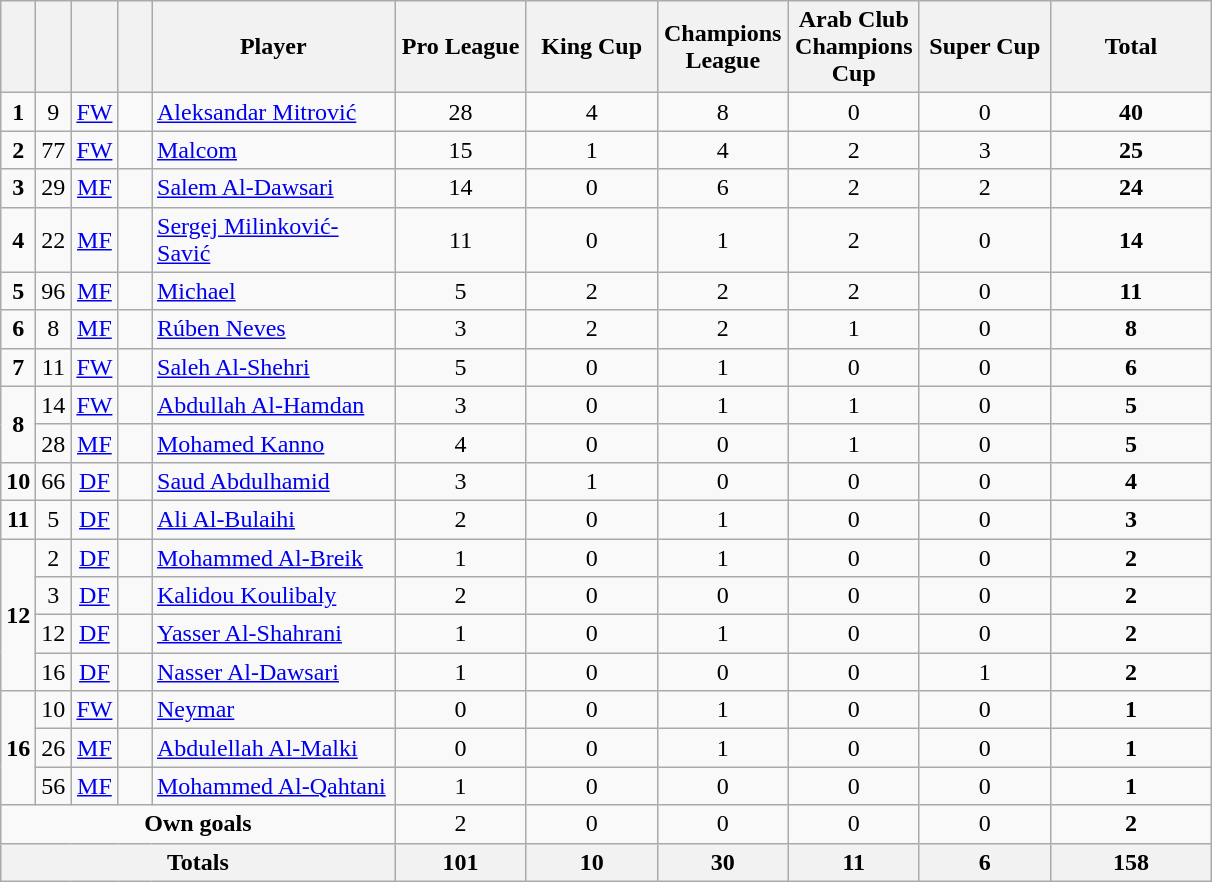<table class="wikitable" style="text-align:center">
<tr>
<th width=15></th>
<th width=15></th>
<th width=15></th>
<th width=15></th>
<th width=155>Player</th>
<th width=80>Pro League</th>
<th width=80>King Cup</th>
<th width=80>Champions League</th>
<th width=80>Arab Club Champions Cup</th>
<th width=80>Super Cup</th>
<th width=100>Total</th>
</tr>
<tr>
<td><strong>1</strong></td>
<td>9</td>
<td><a href='#'>FW</a></td>
<td></td>
<td align=left><a href='#'>Aleksandar Mitrović</a></td>
<td>28</td>
<td>4</td>
<td>8</td>
<td>0</td>
<td>0</td>
<td><strong>40</strong></td>
</tr>
<tr>
<td><strong>2</strong></td>
<td>77</td>
<td><a href='#'>FW</a></td>
<td></td>
<td align=left><a href='#'>Malcom</a></td>
<td>15</td>
<td>1</td>
<td>4</td>
<td>2</td>
<td>3</td>
<td><strong>25</strong></td>
</tr>
<tr>
<td><strong>3</strong></td>
<td>29</td>
<td><a href='#'>MF</a></td>
<td></td>
<td align=left><a href='#'>Salem Al-Dawsari</a></td>
<td>14</td>
<td>0</td>
<td>6</td>
<td>2</td>
<td>2</td>
<td><strong>24</strong></td>
</tr>
<tr>
<td><strong>4</strong></td>
<td>22</td>
<td><a href='#'>MF</a></td>
<td></td>
<td align=left><a href='#'>Sergej Milinković-Savić</a></td>
<td>11</td>
<td>0</td>
<td>1</td>
<td>2</td>
<td>0</td>
<td><strong>14</strong></td>
</tr>
<tr>
<td><strong>5</strong></td>
<td>96</td>
<td><a href='#'>MF</a></td>
<td></td>
<td align=left><a href='#'>Michael</a></td>
<td>5</td>
<td>2</td>
<td>2</td>
<td>2</td>
<td>0</td>
<td><strong>11</strong></td>
</tr>
<tr>
<td><strong>6</strong></td>
<td>8</td>
<td><a href='#'>MF</a></td>
<td></td>
<td align=left><a href='#'>Rúben Neves</a></td>
<td>3</td>
<td>2</td>
<td>2</td>
<td>1</td>
<td>0</td>
<td><strong>8</strong></td>
</tr>
<tr>
<td><strong>7</strong></td>
<td>11</td>
<td><a href='#'>FW</a></td>
<td></td>
<td align=left><a href='#'>Saleh Al-Shehri</a></td>
<td>5</td>
<td>0</td>
<td>1</td>
<td>0</td>
<td>0</td>
<td><strong>6</strong></td>
</tr>
<tr>
<td rowspan=2><strong>8</strong></td>
<td>14</td>
<td><a href='#'>FW</a></td>
<td></td>
<td align=left><a href='#'>Abdullah Al-Hamdan</a></td>
<td>3</td>
<td>0</td>
<td>1</td>
<td>1</td>
<td>0</td>
<td><strong>5</strong></td>
</tr>
<tr>
<td>28</td>
<td><a href='#'>MF</a></td>
<td></td>
<td align=left><a href='#'>Mohamed Kanno</a></td>
<td>4</td>
<td>0</td>
<td>0</td>
<td>1</td>
<td>0</td>
<td><strong>5</strong></td>
</tr>
<tr>
<td><strong>10</strong></td>
<td>66</td>
<td><a href='#'>DF</a></td>
<td></td>
<td align=left><a href='#'>Saud Abdulhamid</a></td>
<td>3</td>
<td>1</td>
<td>0</td>
<td>0</td>
<td>0</td>
<td><strong>4</strong></td>
</tr>
<tr>
<td><strong>11</strong></td>
<td>5</td>
<td><a href='#'>DF</a></td>
<td></td>
<td align=left><a href='#'>Ali Al-Bulaihi</a></td>
<td>2</td>
<td>0</td>
<td>1</td>
<td>0</td>
<td>0</td>
<td><strong>3</strong></td>
</tr>
<tr>
<td rowspan=4><strong>12</strong></td>
<td>2</td>
<td><a href='#'>DF</a></td>
<td></td>
<td align=left><a href='#'>Mohammed Al-Breik</a></td>
<td>1</td>
<td>0</td>
<td>1</td>
<td>0</td>
<td>0</td>
<td><strong>2</strong></td>
</tr>
<tr>
<td>3</td>
<td><a href='#'>DF</a></td>
<td></td>
<td align=left><a href='#'>Kalidou Koulibaly</a></td>
<td>2</td>
<td>0</td>
<td>0</td>
<td>0</td>
<td>0</td>
<td><strong>2</strong></td>
</tr>
<tr>
<td>12</td>
<td><a href='#'>DF</a></td>
<td></td>
<td align=left><a href='#'>Yasser Al-Shahrani</a></td>
<td>1</td>
<td>0</td>
<td>1</td>
<td>0</td>
<td>0</td>
<td><strong>2</strong></td>
</tr>
<tr>
<td>16</td>
<td><a href='#'>DF</a></td>
<td></td>
<td align=left><a href='#'>Nasser Al-Dawsari</a></td>
<td>1</td>
<td>0</td>
<td>0</td>
<td>0</td>
<td>1</td>
<td><strong>2</strong></td>
</tr>
<tr>
<td rowspan=3><strong>16</strong></td>
<td>10</td>
<td><a href='#'>FW</a></td>
<td></td>
<td align=left><a href='#'>Neymar</a></td>
<td>0</td>
<td>0</td>
<td>1</td>
<td>0</td>
<td>0</td>
<td><strong>1</strong></td>
</tr>
<tr>
<td>26</td>
<td><a href='#'>MF</a></td>
<td></td>
<td align=left><a href='#'>Abdulellah Al-Malki</a></td>
<td>0</td>
<td>0</td>
<td>1</td>
<td>0</td>
<td>0</td>
<td><strong>1</strong></td>
</tr>
<tr>
<td>56</td>
<td><a href='#'>MF</a></td>
<td></td>
<td align=left><a href='#'>Mohammed Al-Qahtani</a></td>
<td>1</td>
<td>0</td>
<td>0</td>
<td>0</td>
<td>0</td>
<td><strong>1</strong></td>
</tr>
<tr>
<td colspan=5><strong>Own goals</strong></td>
<td>2</td>
<td>0</td>
<td>0</td>
<td>0</td>
<td>0</td>
<td><strong>2</strong></td>
</tr>
<tr>
<th colspan=5>Totals</th>
<th>101</th>
<th>10</th>
<th>30</th>
<th>11</th>
<th>6</th>
<th>158</th>
</tr>
</table>
